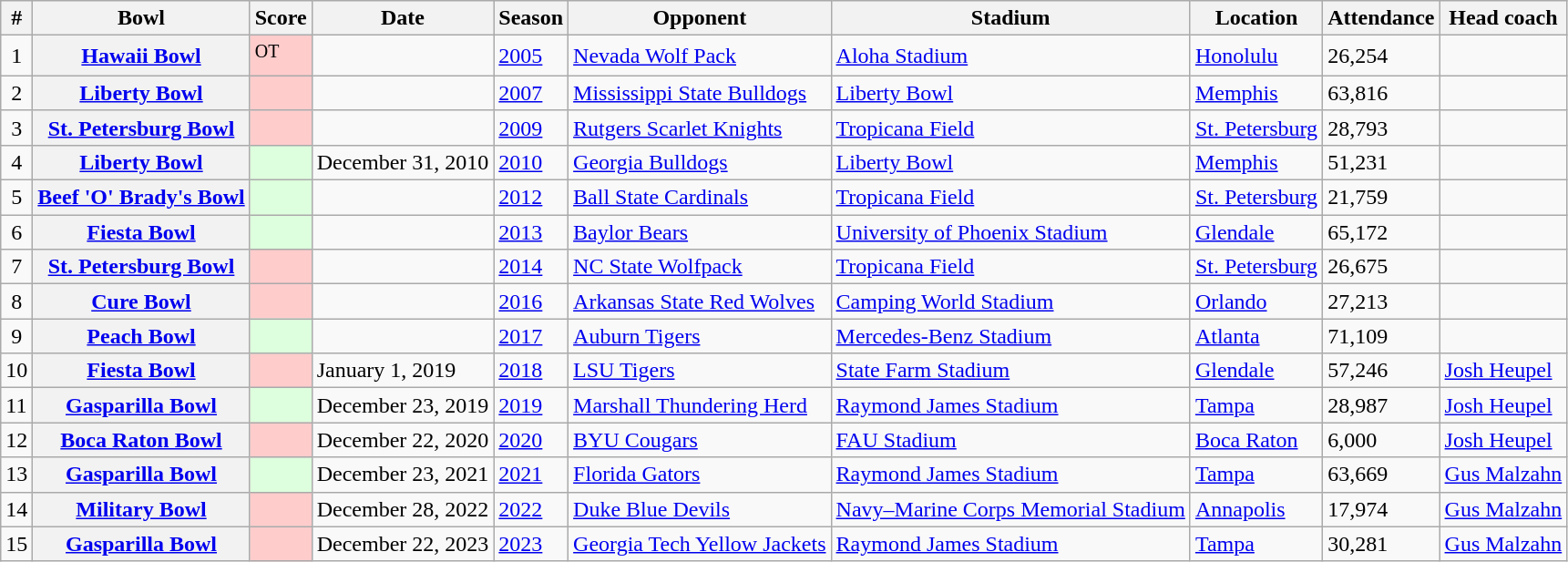<table class="wikitable sortable">
<tr>
<th scope="col">#</th>
<th scope="col">Bowl</th>
<th scope="col">Score</th>
<th scope="col">Date</th>
<th scope="col">Season</th>
<th scope="col">Opponent</th>
<th scope="col">Stadium</th>
<th scope="col">Location</th>
<th scope="col">Attendance</th>
<th scope="col">Head coach</th>
</tr>
<tr>
<td align="center">1</td>
<th scope="row"><a href='#'>Hawaii Bowl</a></th>
<td style="background:#fcc;"><sup>OT</sup></td>
<td></td>
<td><a href='#'>2005</a></td>
<td><a href='#'>Nevada Wolf Pack</a></td>
<td><a href='#'>Aloha Stadium</a></td>
<td><a href='#'>Honolulu</a></td>
<td>26,254</td>
<td></td>
</tr>
<tr>
<td align="center">2</td>
<th scope="row"><a href='#'>Liberty Bowl</a></th>
<td style="background:#fcc;"></td>
<td></td>
<td><a href='#'>2007</a></td>
<td><a href='#'>Mississippi State Bulldogs</a></td>
<td><a href='#'>Liberty Bowl</a></td>
<td><a href='#'>Memphis</a></td>
<td>63,816</td>
<td></td>
</tr>
<tr>
<td align="center">3</td>
<th scope="row"><a href='#'>St. Petersburg Bowl</a></th>
<td style="background:#fcc;"></td>
<td></td>
<td><a href='#'>2009</a></td>
<td><a href='#'>Rutgers Scarlet Knights</a></td>
<td><a href='#'>Tropicana Field</a></td>
<td><a href='#'>St. Petersburg</a></td>
<td>28,793</td>
<td></td>
</tr>
<tr>
<td align="center">4</td>
<th scope="row"><a href='#'>Liberty Bowl</a></th>
<td style="background:#dfd;"></td>
<td>December 31, 2010</td>
<td><a href='#'>2010</a></td>
<td><a href='#'>Georgia Bulldogs</a></td>
<td><a href='#'>Liberty Bowl</a></td>
<td><a href='#'>Memphis</a></td>
<td>51,231</td>
<td></td>
</tr>
<tr>
<td align="center">5</td>
<th scope="row"><a href='#'>Beef 'O' Brady's Bowl</a></th>
<td style="background:#dfd;"></td>
<td></td>
<td><a href='#'>2012</a></td>
<td><a href='#'>Ball State Cardinals</a></td>
<td><a href='#'>Tropicana Field</a></td>
<td><a href='#'>St. Petersburg</a></td>
<td>21,759</td>
<td></td>
</tr>
<tr>
<td align="center">6</td>
<th scope="row"><a href='#'>Fiesta Bowl</a></th>
<td style="background:#dfd;"></td>
<td></td>
<td><a href='#'>2013</a></td>
<td><a href='#'>Baylor Bears</a></td>
<td><a href='#'>University of Phoenix Stadium</a></td>
<td><a href='#'>Glendale</a></td>
<td>65,172</td>
<td></td>
</tr>
<tr>
<td align="center">7</td>
<th scope="row"><a href='#'>St. Petersburg Bowl</a></th>
<td style="background:#fcc;"></td>
<td></td>
<td><a href='#'>2014</a></td>
<td><a href='#'>NC State Wolfpack</a></td>
<td><a href='#'>Tropicana Field</a></td>
<td><a href='#'>St. Petersburg</a></td>
<td>26,675</td>
<td></td>
</tr>
<tr>
<td align="center">8</td>
<th scope="row"><a href='#'>Cure Bowl</a></th>
<td style="background:#fcc;"></td>
<td></td>
<td><a href='#'>2016</a></td>
<td><a href='#'>Arkansas State Red Wolves</a></td>
<td><a href='#'>Camping World Stadium</a></td>
<td><a href='#'>Orlando</a></td>
<td>27,213</td>
<td></td>
</tr>
<tr>
<td align="center">9</td>
<th scope="row"><a href='#'>Peach Bowl</a></th>
<td style="background:#dfd;"></td>
<td></td>
<td><a href='#'>2017</a></td>
<td><a href='#'>Auburn Tigers</a></td>
<td><a href='#'>Mercedes-Benz Stadium</a></td>
<td><a href='#'>Atlanta</a></td>
<td>71,109</td>
<td></td>
</tr>
<tr>
<td>10</td>
<th><a href='#'>Fiesta Bowl</a></th>
<td style="background:#fcc;"></td>
<td>January 1, 2019</td>
<td><a href='#'>2018</a></td>
<td><a href='#'>LSU Tigers</a></td>
<td><a href='#'>State Farm Stadium</a></td>
<td><a href='#'>Glendale</a></td>
<td>57,246</td>
<td><a href='#'>Josh Heupel</a></td>
</tr>
<tr>
<td>11</td>
<th><a href='#'>Gasparilla Bowl</a></th>
<td style="background:#dfd;"></td>
<td>December 23, 2019</td>
<td><a href='#'>2019</a></td>
<td><a href='#'>Marshall Thundering Herd</a></td>
<td><a href='#'>Raymond James Stadium</a></td>
<td><a href='#'>Tampa</a></td>
<td>28,987</td>
<td><a href='#'>Josh Heupel</a></td>
</tr>
<tr>
<td>12</td>
<th><a href='#'><strong>Boca Raton Bowl</strong></a></th>
<td style="background:#fcc;"></td>
<td>December 22, 2020</td>
<td><a href='#'>2020</a></td>
<td><a href='#'>BYU Cougars</a></td>
<td><a href='#'>FAU Stadium</a></td>
<td><a href='#'>Boca Raton</a></td>
<td>6,000</td>
<td><a href='#'>Josh Heupel</a></td>
</tr>
<tr>
<td>13</td>
<th><a href='#'>Gasparilla Bowl</a></th>
<td style="background:#dfd;"></td>
<td>December 23, 2021</td>
<td><a href='#'>2021</a></td>
<td><a href='#'>Florida Gators</a></td>
<td><a href='#'>Raymond James Stadium</a></td>
<td><a href='#'>Tampa</a></td>
<td>63,669</td>
<td><a href='#'>Gus Malzahn</a></td>
</tr>
<tr>
<td>14</td>
<th><a href='#'>Military Bowl</a></th>
<td style="background:#fcc;"></td>
<td>December 28, 2022</td>
<td><a href='#'>2022</a></td>
<td><a href='#'>Duke Blue Devils</a></td>
<td><a href='#'>Navy–Marine Corps Memorial Stadium</a></td>
<td><a href='#'>Annapolis</a></td>
<td>17,974</td>
<td><a href='#'>Gus Malzahn</a></td>
</tr>
<tr>
<td>15</td>
<th><a href='#'>Gasparilla Bowl</a></th>
<td style="background:#fcc;"></td>
<td>December 22, 2023</td>
<td><a href='#'>2023</a></td>
<td><a href='#'>Georgia Tech Yellow Jackets</a></td>
<td><a href='#'>Raymond James Stadium</a></td>
<td><a href='#'>Tampa</a></td>
<td>30,281</td>
<td><a href='#'>Gus Malzahn</a></td>
</tr>
</table>
